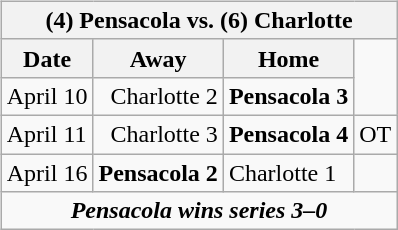<table cellspacing="10">
<tr>
<td valign="top"><br><table class="wikitable">
<tr>
<th bgcolor="#DDDDDD" colspan="4">(4) Pensacola vs. (6) Charlotte</th>
</tr>
<tr>
<th>Date</th>
<th>Away</th>
<th>Home</th>
</tr>
<tr>
<td>April 10</td>
<td align="right">Charlotte 2</td>
<td><strong>Pensacola 3</strong></td>
</tr>
<tr>
<td>April 11</td>
<td align="right">Charlotte 3</td>
<td><strong>Pensacola 4</strong></td>
<td>OT</td>
</tr>
<tr>
<td>April 16</td>
<td align="right"><strong>Pensacola 2</strong></td>
<td>Charlotte 1</td>
</tr>
<tr align="center">
<td colspan="4"><strong><em>Pensacola wins series 3–0</em></strong></td>
</tr>
</table>
</td>
</tr>
</table>
